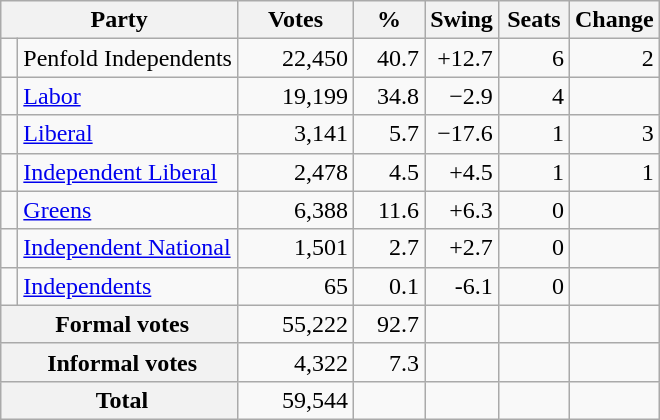<table class="wikitable" style="text-align:right; margin-bottom:0">
<tr>
<th style="width:10px" colspan=3>Party</th>
<th style="width:70px;">Votes</th>
<th style="width:40px;">%</th>
<th style="width:40px;">Swing</th>
<th style="width:40px;">Seats</th>
<th style="width:40px;">Change</th>
</tr>
<tr>
<td> </td>
<td style="text-align:left;" colspan="2">Penfold Independents</td>
<td>22,450</td>
<td>40.7</td>
<td>+12.7</td>
<td>6</td>
<td> 2</td>
</tr>
<tr>
<td> </td>
<td style="text-align:left;" colspan="2"><a href='#'>Labor</a></td>
<td>19,199</td>
<td>34.8</td>
<td>−2.9</td>
<td>4</td>
<td></td>
</tr>
<tr>
<td> </td>
<td style="text-align:left;" colspan="2"><a href='#'>Liberal</a></td>
<td>3,141</td>
<td>5.7</td>
<td>−17.6</td>
<td>1</td>
<td> 3</td>
</tr>
<tr>
<td> </td>
<td style="text-align:left;" colspan="2"><a href='#'>Independent Liberal</a></td>
<td>2,478</td>
<td>4.5</td>
<td>+4.5</td>
<td>1</td>
<td> 1</td>
</tr>
<tr>
<td> </td>
<td style="text-align:left;" colspan="2"><a href='#'>Greens</a></td>
<td>6,388</td>
<td>11.6</td>
<td>+6.3</td>
<td>0</td>
<td></td>
</tr>
<tr>
<td> </td>
<td style="text-align:left;" colspan="2"><a href='#'>Independent National</a></td>
<td>1,501</td>
<td>2.7</td>
<td>+2.7</td>
<td>0</td>
<td></td>
</tr>
<tr>
<td> </td>
<td style="text-align:left;" colspan="2"><a href='#'>Independents</a></td>
<td>65</td>
<td>0.1</td>
<td>-6.1</td>
<td>0</td>
<td></td>
</tr>
<tr>
<th colspan="3" rowspan="1"> Formal votes</th>
<td>55,222</td>
<td>92.7</td>
<td></td>
<td></td>
<td></td>
</tr>
<tr>
<th colspan="3" rowspan="1"> Informal votes</th>
<td>4,322</td>
<td>7.3</td>
<td></td>
<td></td>
<td></td>
</tr>
<tr>
<th colspan="3" rowspan="1"> <strong>Total </strong></th>
<td>59,544</td>
<td></td>
<td></td>
<td></td>
<td></td>
</tr>
</table>
